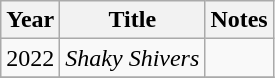<table class="wikitable sortable">
<tr>
<th>Year</th>
<th>Title</th>
<th class="unsortable">Notes</th>
</tr>
<tr>
<td>2022</td>
<td><em>Shaky Shivers</em></td>
<td></td>
</tr>
<tr>
</tr>
</table>
